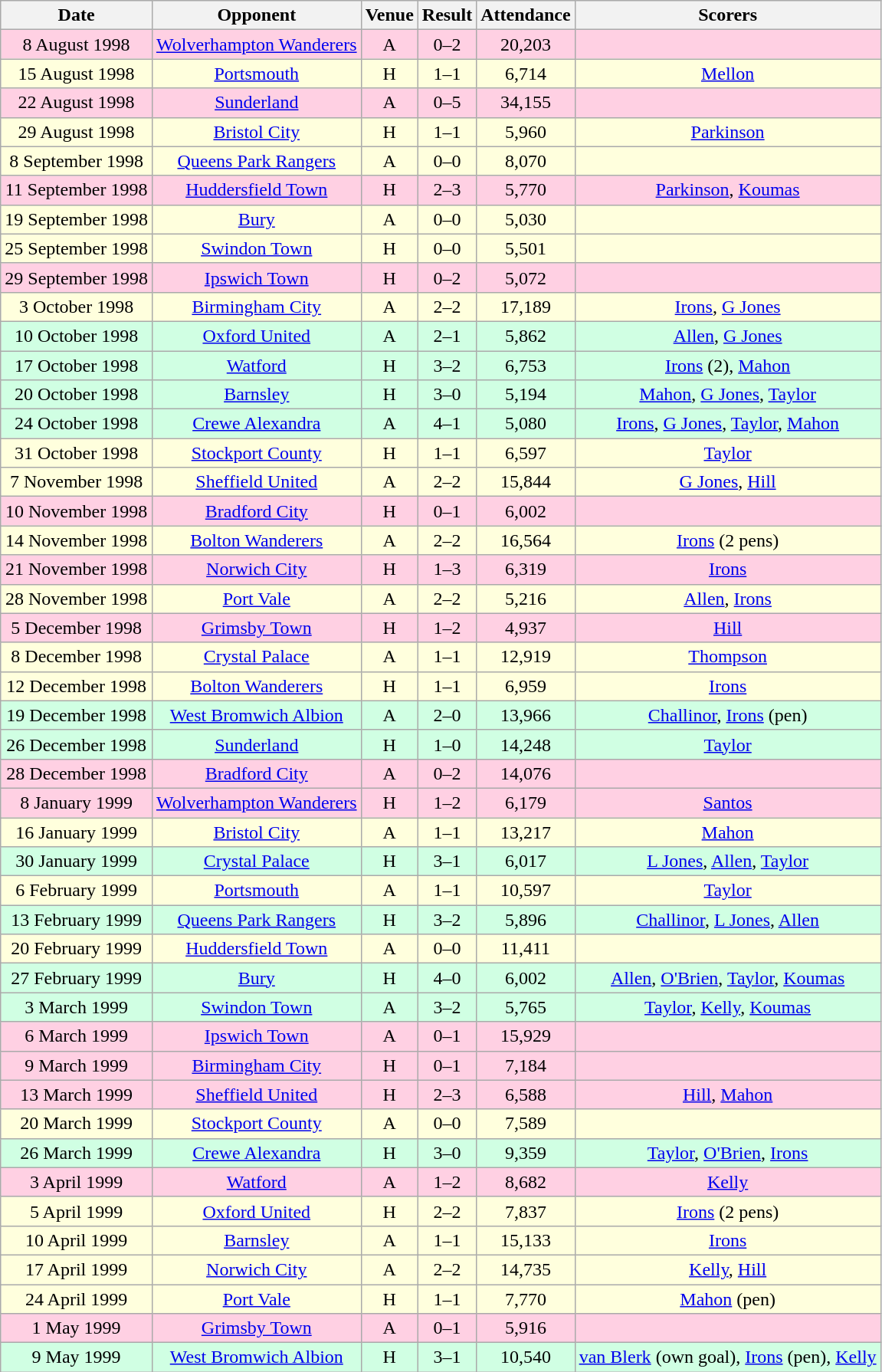<table class="wikitable sortable" style="font-size:100%; text-align:center">
<tr>
<th>Date</th>
<th>Opponent</th>
<th>Venue</th>
<th>Result</th>
<th>Attendance</th>
<th>Scorers</th>
</tr>
<tr style="background-color: #ffd0e3;">
<td>8 August 1998</td>
<td><a href='#'>Wolverhampton Wanderers</a></td>
<td>A</td>
<td>0–2</td>
<td>20,203</td>
<td></td>
</tr>
<tr style="background-color: #ffffdd;">
<td>15 August 1998</td>
<td><a href='#'>Portsmouth</a></td>
<td>H</td>
<td>1–1</td>
<td>6,714</td>
<td><a href='#'>Mellon</a></td>
</tr>
<tr style="background-color: #ffd0e3;">
<td>22 August 1998</td>
<td><a href='#'>Sunderland</a></td>
<td>A</td>
<td>0–5</td>
<td>34,155</td>
<td></td>
</tr>
<tr style="background-color: #ffffdd;">
<td>29 August 1998</td>
<td><a href='#'>Bristol City</a></td>
<td>H</td>
<td>1–1</td>
<td>5,960</td>
<td><a href='#'>Parkinson</a></td>
</tr>
<tr style="background-color: #ffffdd;">
<td>8 September 1998</td>
<td><a href='#'>Queens Park Rangers</a></td>
<td>A</td>
<td>0–0</td>
<td>8,070</td>
<td></td>
</tr>
<tr style="background-color: #ffd0e3;">
<td>11 September 1998</td>
<td><a href='#'>Huddersfield Town</a></td>
<td>H</td>
<td>2–3</td>
<td>5,770</td>
<td><a href='#'>Parkinson</a>, <a href='#'>Koumas</a></td>
</tr>
<tr style="background-color: #ffffdd;">
<td>19 September 1998</td>
<td><a href='#'>Bury</a></td>
<td>A</td>
<td>0–0</td>
<td>5,030</td>
<td></td>
</tr>
<tr style="background-color: #ffffdd;">
<td>25 September 1998</td>
<td><a href='#'>Swindon Town</a></td>
<td>H</td>
<td>0–0</td>
<td>5,501</td>
<td></td>
</tr>
<tr style="background-color: #ffd0e3;">
<td>29 September 1998</td>
<td><a href='#'>Ipswich Town</a></td>
<td>H</td>
<td>0–2</td>
<td>5,072</td>
<td></td>
</tr>
<tr style="background-color: #ffffdd;">
<td>3 October 1998</td>
<td><a href='#'>Birmingham City</a></td>
<td>A</td>
<td>2–2</td>
<td>17,189</td>
<td><a href='#'>Irons</a>, <a href='#'>G Jones</a></td>
</tr>
<tr style="background-color: #d0ffe3;">
<td>10 October 1998</td>
<td><a href='#'>Oxford United</a></td>
<td>A</td>
<td>2–1</td>
<td>5,862</td>
<td><a href='#'>Allen</a>, <a href='#'>G Jones</a></td>
</tr>
<tr style="background-color: #d0ffe3;">
<td>17 October 1998</td>
<td><a href='#'>Watford</a></td>
<td>H</td>
<td>3–2</td>
<td>6,753</td>
<td><a href='#'>Irons</a> (2), <a href='#'>Mahon</a></td>
</tr>
<tr style="background-color: #d0ffe3;">
<td>20 October 1998</td>
<td><a href='#'>Barnsley</a></td>
<td>H</td>
<td>3–0</td>
<td>5,194</td>
<td><a href='#'>Mahon</a>, <a href='#'>G Jones</a>, <a href='#'>Taylor</a></td>
</tr>
<tr style="background-color: #d0ffe3;">
<td>24 October 1998</td>
<td><a href='#'>Crewe Alexandra</a></td>
<td>A</td>
<td>4–1</td>
<td>5,080</td>
<td><a href='#'>Irons</a>, <a href='#'>G Jones</a>, <a href='#'>Taylor</a>, <a href='#'>Mahon</a></td>
</tr>
<tr style="background-color: #ffffdd;">
<td>31 October 1998</td>
<td><a href='#'>Stockport County</a></td>
<td>H</td>
<td>1–1</td>
<td>6,597</td>
<td><a href='#'>Taylor</a></td>
</tr>
<tr style="background-color: #ffffdd;">
<td>7 November 1998</td>
<td><a href='#'>Sheffield United</a></td>
<td>A</td>
<td>2–2</td>
<td>15,844</td>
<td><a href='#'>G Jones</a>, <a href='#'>Hill</a></td>
</tr>
<tr style="background-color: #ffd0e3;">
<td>10 November 1998</td>
<td><a href='#'>Bradford City</a></td>
<td>H</td>
<td>0–1</td>
<td>6,002</td>
<td></td>
</tr>
<tr style="background-color: #ffffdd;">
<td>14 November 1998</td>
<td><a href='#'>Bolton Wanderers</a></td>
<td>A</td>
<td>2–2</td>
<td>16,564</td>
<td><a href='#'>Irons</a> (2 pens)</td>
</tr>
<tr style="background-color: #ffd0e3;">
<td>21 November 1998</td>
<td><a href='#'>Norwich City</a></td>
<td>H</td>
<td>1–3</td>
<td>6,319</td>
<td><a href='#'>Irons</a></td>
</tr>
<tr style="background-color: #ffffdd;">
<td>28 November 1998</td>
<td><a href='#'>Port Vale</a></td>
<td>A</td>
<td>2–2</td>
<td>5,216</td>
<td><a href='#'>Allen</a>, <a href='#'>Irons</a></td>
</tr>
<tr style="background-color: #ffd0e3;">
<td>5 December 1998</td>
<td><a href='#'>Grimsby Town</a></td>
<td>H</td>
<td>1–2</td>
<td>4,937</td>
<td><a href='#'>Hill</a></td>
</tr>
<tr style="background-color: #ffffdd;">
<td>8 December 1998</td>
<td><a href='#'>Crystal Palace</a></td>
<td>A</td>
<td>1–1</td>
<td>12,919</td>
<td><a href='#'>Thompson</a></td>
</tr>
<tr style="background-color: #ffffdd;">
<td>12 December 1998</td>
<td><a href='#'>Bolton Wanderers</a></td>
<td>H</td>
<td>1–1</td>
<td>6,959</td>
<td><a href='#'>Irons</a></td>
</tr>
<tr style="background-color: #d0ffe3;">
<td>19 December 1998</td>
<td><a href='#'>West Bromwich Albion</a></td>
<td>A</td>
<td>2–0</td>
<td>13,966</td>
<td><a href='#'>Challinor</a>, <a href='#'>Irons</a> (pen)</td>
</tr>
<tr style="background-color: #d0ffe3;">
<td>26 December 1998</td>
<td><a href='#'>Sunderland</a></td>
<td>H</td>
<td>1–0</td>
<td>14,248</td>
<td><a href='#'>Taylor</a></td>
</tr>
<tr style="background-color: #ffd0e3;">
<td>28 December 1998</td>
<td><a href='#'>Bradford City</a></td>
<td>A</td>
<td>0–2</td>
<td>14,076</td>
<td></td>
</tr>
<tr style="background-color: #ffd0e3;">
<td>8 January 1999</td>
<td><a href='#'>Wolverhampton Wanderers</a></td>
<td>H</td>
<td>1–2</td>
<td>6,179</td>
<td><a href='#'>Santos</a></td>
</tr>
<tr style="background-color: #ffffdd;">
<td>16 January 1999</td>
<td><a href='#'>Bristol City</a></td>
<td>A</td>
<td>1–1</td>
<td>13,217</td>
<td><a href='#'>Mahon</a></td>
</tr>
<tr style="background-color: #d0ffe3;">
<td>30 January 1999</td>
<td><a href='#'>Crystal Palace</a></td>
<td>H</td>
<td>3–1</td>
<td>6,017</td>
<td><a href='#'>L Jones</a>, <a href='#'>Allen</a>, <a href='#'>Taylor</a></td>
</tr>
<tr style="background-color: #ffffdd;">
<td>6 February 1999</td>
<td><a href='#'>Portsmouth</a></td>
<td>A</td>
<td>1–1</td>
<td>10,597</td>
<td><a href='#'>Taylor</a></td>
</tr>
<tr style="background-color: #d0ffe3;">
<td>13 February 1999</td>
<td><a href='#'>Queens Park Rangers</a></td>
<td>H</td>
<td>3–2</td>
<td>5,896</td>
<td><a href='#'>Challinor</a>, <a href='#'>L Jones</a>, <a href='#'>Allen</a></td>
</tr>
<tr style="background-color: #ffffdd;">
<td>20 February 1999</td>
<td><a href='#'>Huddersfield Town</a></td>
<td>A</td>
<td>0–0</td>
<td>11,411</td>
<td></td>
</tr>
<tr style="background-color: #d0ffe3;">
<td>27 February 1999</td>
<td><a href='#'>Bury</a></td>
<td>H</td>
<td>4–0</td>
<td>6,002</td>
<td><a href='#'>Allen</a>, <a href='#'>O'Brien</a>, <a href='#'>Taylor</a>, <a href='#'>Koumas</a></td>
</tr>
<tr style="background-color: #d0ffe3;">
<td>3 March 1999</td>
<td><a href='#'>Swindon Town</a></td>
<td>A</td>
<td>3–2</td>
<td>5,765</td>
<td><a href='#'>Taylor</a>, <a href='#'>Kelly</a>, <a href='#'>Koumas</a></td>
</tr>
<tr style="background-color: #ffd0e3;">
<td>6 March 1999</td>
<td><a href='#'>Ipswich Town</a></td>
<td>A</td>
<td>0–1</td>
<td>15,929</td>
<td></td>
</tr>
<tr style="background-color: #ffd0e3;">
<td>9 March 1999</td>
<td><a href='#'>Birmingham City</a></td>
<td>H</td>
<td>0–1</td>
<td>7,184</td>
<td></td>
</tr>
<tr style="background-color: #ffd0e3;">
<td>13 March 1999</td>
<td><a href='#'>Sheffield United</a></td>
<td>H</td>
<td>2–3</td>
<td>6,588</td>
<td><a href='#'>Hill</a>, <a href='#'>Mahon</a></td>
</tr>
<tr style="background-color: #ffffdd;">
<td>20 March 1999</td>
<td><a href='#'>Stockport County</a></td>
<td>A</td>
<td>0–0</td>
<td>7,589</td>
<td></td>
</tr>
<tr style="background-color: #d0ffe3;">
<td>26 March 1999</td>
<td><a href='#'>Crewe Alexandra</a></td>
<td>H</td>
<td>3–0</td>
<td>9,359</td>
<td><a href='#'>Taylor</a>, <a href='#'>O'Brien</a>, <a href='#'>Irons</a></td>
</tr>
<tr style="background-color: #ffd0e3;">
<td>3 April 1999</td>
<td><a href='#'>Watford</a></td>
<td>A</td>
<td>1–2</td>
<td>8,682</td>
<td><a href='#'>Kelly</a></td>
</tr>
<tr style="background-color: #ffffdd;">
<td>5 April 1999</td>
<td><a href='#'>Oxford United</a></td>
<td>H</td>
<td>2–2</td>
<td>7,837</td>
<td><a href='#'>Irons</a> (2 pens)</td>
</tr>
<tr style="background-color: #ffffdd;">
<td>10 April 1999</td>
<td><a href='#'>Barnsley</a></td>
<td>A</td>
<td>1–1</td>
<td>15,133</td>
<td><a href='#'>Irons</a></td>
</tr>
<tr style="background-color: #ffffdd;">
<td>17 April 1999</td>
<td><a href='#'>Norwich City</a></td>
<td>A</td>
<td>2–2</td>
<td>14,735</td>
<td><a href='#'>Kelly</a>, <a href='#'>Hill</a></td>
</tr>
<tr style="background-color: #ffffdd;">
<td>24 April 1999</td>
<td><a href='#'>Port Vale</a></td>
<td>H</td>
<td>1–1</td>
<td>7,770</td>
<td><a href='#'>Mahon</a> (pen)</td>
</tr>
<tr style="background-color: #ffd0e3;">
<td>1 May 1999</td>
<td><a href='#'>Grimsby Town</a></td>
<td>A</td>
<td>0–1</td>
<td>5,916</td>
<td></td>
</tr>
<tr style="background-color: #d0ffe3;">
<td>9 May 1999</td>
<td><a href='#'>West Bromwich Albion</a></td>
<td>H</td>
<td>3–1</td>
<td>10,540</td>
<td><a href='#'>van Blerk</a> (own goal), <a href='#'>Irons</a> (pen), <a href='#'>Kelly</a></td>
</tr>
</table>
